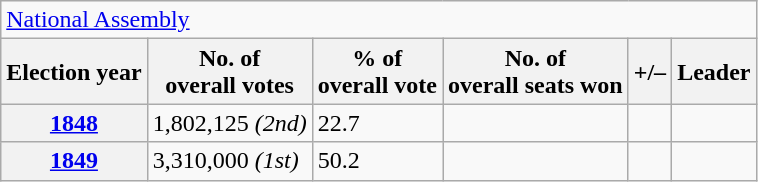<table class=wikitable>
<tr>
<td colspan=7><a href='#'>National Assembly</a></td>
</tr>
<tr>
<th>Election year</th>
<th>No. of<br>overall votes</th>
<th>% of<br>overall vote</th>
<th>No. of<br>overall seats won</th>
<th>+/–</th>
<th>Leader</th>
</tr>
<tr>
<th><a href='#'>1848</a></th>
<td>1,802,125 <em>(2nd)</em></td>
<td>22.7</td>
<td></td>
<td></td>
<td></td>
</tr>
<tr>
<th><a href='#'>1849</a></th>
<td>3,310,000 <em>(1st)</em></td>
<td>50.2</td>
<td></td>
<td></td>
<td></td>
</tr>
</table>
